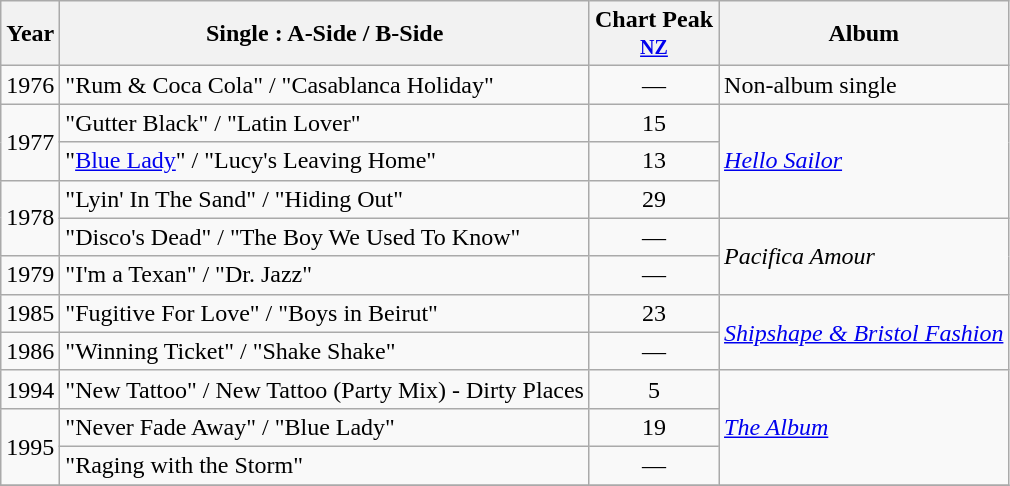<table class="wikitable">
<tr>
<th>Year</th>
<th>Single : A-Side / B-Side</th>
<th>Chart Peak <br> <small><a href='#'>NZ</a></small></th>
<th>Album</th>
</tr>
<tr>
<td>1976</td>
<td>"Rum & Coca Cola" / "Casablanca Holiday"</td>
<td align="center">—</td>
<td>Non-album single</td>
</tr>
<tr>
<td rowspan="2">1977</td>
<td>"Gutter Black" / "Latin Lover"</td>
<td align="center">15</td>
<td rowspan=3><em><a href='#'>Hello Sailor</a></em></td>
</tr>
<tr>
<td>"<a href='#'>Blue Lady</a>" / "Lucy's Leaving Home"</td>
<td align="center">13</td>
</tr>
<tr>
<td rowspan=2>1978</td>
<td>"Lyin' In The Sand" / "Hiding Out"</td>
<td align="center">29</td>
</tr>
<tr>
<td>"Disco's Dead" / "The Boy We Used To Know"</td>
<td align="center">—</td>
<td rowspan=2><em>Pacifica Amour</em></td>
</tr>
<tr>
<td>1979</td>
<td>"I'm a Texan" / "Dr. Jazz"</td>
<td align="center">—</td>
</tr>
<tr>
<td>1985</td>
<td>"Fugitive For Love" / "Boys in Beirut"</td>
<td align="center">23</td>
<td rowspan=2><em><a href='#'>Shipshape & Bristol Fashion</a></em></td>
</tr>
<tr>
<td>1986</td>
<td>"Winning Ticket" / "Shake Shake"</td>
<td align="center">—</td>
</tr>
<tr>
<td>1994</td>
<td>"New Tattoo" / New Tattoo (Party Mix) - Dirty Places</td>
<td align="center">5</td>
<td rowspan=3><em><a href='#'>The Album</a></em></td>
</tr>
<tr>
<td rowspan=2>1995</td>
<td>"Never Fade Away" / "Blue Lady"</td>
<td align="center">19</td>
</tr>
<tr>
<td>"Raging with the Storm"</td>
<td align="center">—</td>
</tr>
<tr>
</tr>
</table>
